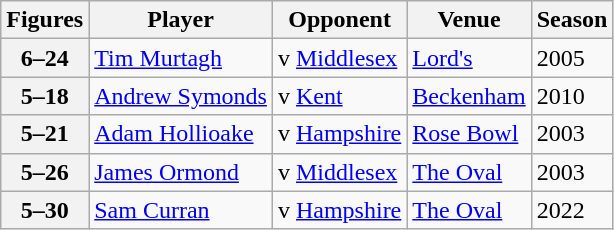<table class="wikitable">
<tr>
<th>Figures</th>
<th>Player</th>
<th>Opponent</th>
<th>Venue</th>
<th>Season</th>
</tr>
<tr>
<th>6–24</th>
<td> <a href='#'>Tim Murtagh</a></td>
<td>v <a href='#'>Middlesex</a></td>
<td><a href='#'>Lord's</a></td>
<td>2005</td>
</tr>
<tr>
<th>5–18</th>
<td> <a href='#'>Andrew Symonds</a></td>
<td>v <a href='#'>Kent</a></td>
<td><a href='#'>Beckenham</a></td>
<td>2010</td>
</tr>
<tr>
<th>5–21</th>
<td> <a href='#'>Adam Hollioake</a></td>
<td>v <a href='#'>Hampshire</a></td>
<td><a href='#'>Rose Bowl</a></td>
<td>2003</td>
</tr>
<tr>
<th>5–26</th>
<td> <a href='#'>James Ormond</a></td>
<td>v <a href='#'>Middlesex</a></td>
<td><a href='#'>The Oval</a></td>
<td>2003</td>
</tr>
<tr>
<th>5–30</th>
<td> <a href='#'>Sam Curran</a></td>
<td>v <a href='#'>Hampshire</a></td>
<td><a href='#'>The Oval</a></td>
<td>2022</td>
</tr>
</table>
